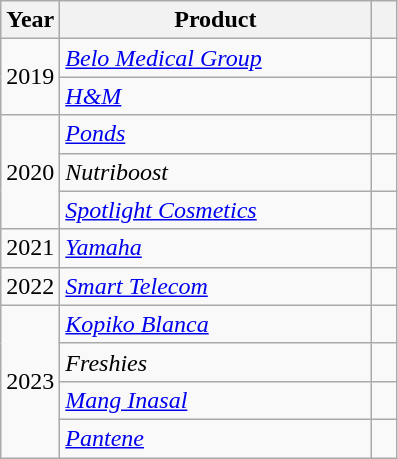<table class="wikitable sortable plainrowheaders">
<tr>
<th scope="col" width=10>Year</th>
<th scope="col" width=200>Product</th>
<th scope="col" width=10 class="unsortable"></th>
</tr>
<tr>
<td rowspan="2">2019</td>
<td><em><a href='#'>Belo Medical Group</a></em></td>
<td></td>
</tr>
<tr>
<td><em><a href='#'>H&M</a></em></td>
<td></td>
</tr>
<tr>
<td rowspan="3">2020</td>
<td><em><a href='#'>Ponds</a></em></td>
<td></td>
</tr>
<tr>
<td><em>Nutriboost</em></td>
<td></td>
</tr>
<tr>
<td><em><a href='#'>Spotlight Cosmetics</a></em></td>
<td></td>
</tr>
<tr>
<td>2021</td>
<td><em><a href='#'>Yamaha</a></em></td>
<td></td>
</tr>
<tr>
<td>2022</td>
<td><em><a href='#'>Smart Telecom</a></em></td>
<td></td>
</tr>
<tr>
<td rowspan="4">2023</td>
<td><em><a href='#'>Kopiko Blanca</a></em></td>
<td></td>
</tr>
<tr>
<td><em>Freshies</em></td>
<td></td>
</tr>
<tr>
<td><em><a href='#'>Mang Inasal</a></em></td>
<td></td>
</tr>
<tr>
<td><em><a href='#'>Pantene</a></em></td>
<td></td>
</tr>
</table>
